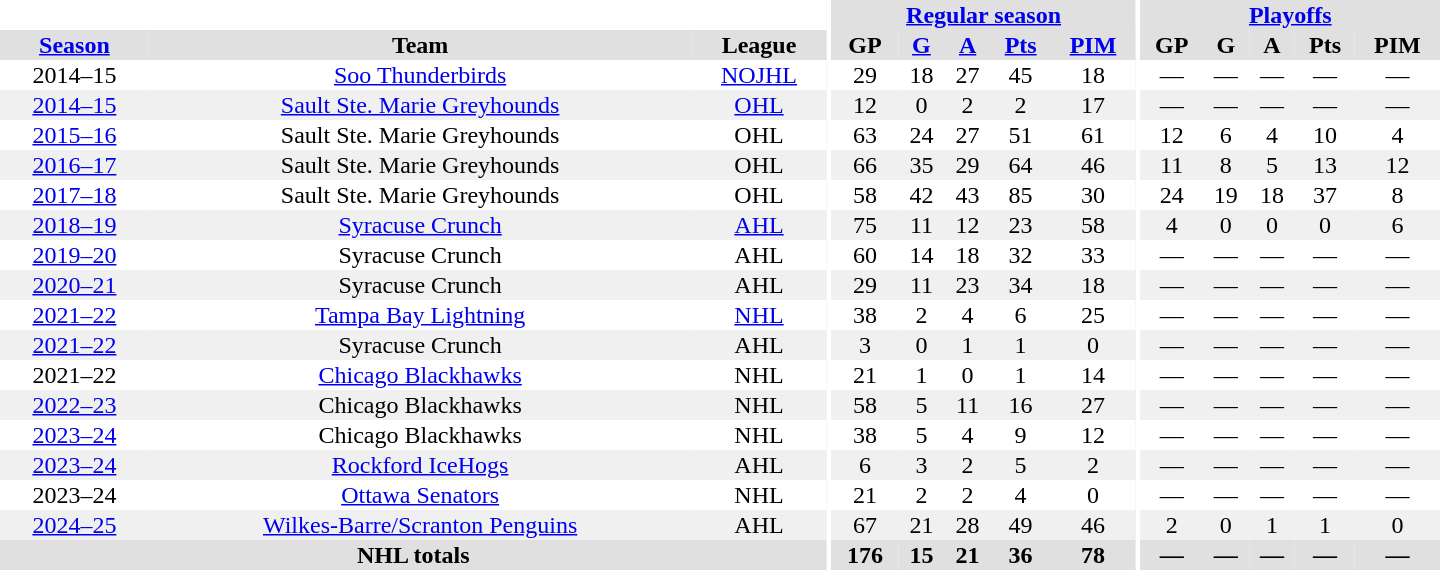<table border="0" cellpadding="1" cellspacing="0" style="text-align:center; width:60em;">
<tr bgcolor="#e0e0e0">
<th colspan="3" bgcolor="#ffffff"></th>
<th rowspan="102" bgcolor="#ffffff"></th>
<th colspan="5"><a href='#'>Regular season</a></th>
<th rowspan="102" bgcolor="#ffffff"></th>
<th colspan="5"><a href='#'>Playoffs</a></th>
</tr>
<tr bgcolor="#e0e0e0">
<th><a href='#'>Season</a></th>
<th>Team</th>
<th>League</th>
<th>GP</th>
<th><a href='#'>G</a></th>
<th><a href='#'>A</a></th>
<th><a href='#'>Pts</a></th>
<th><a href='#'>PIM</a></th>
<th>GP</th>
<th>G</th>
<th>A</th>
<th>Pts</th>
<th>PIM</th>
</tr>
<tr>
<td>2014–15</td>
<td><a href='#'>Soo Thunderbirds</a></td>
<td><a href='#'>NOJHL</a></td>
<td>29</td>
<td>18</td>
<td>27</td>
<td>45</td>
<td>18</td>
<td>—</td>
<td>—</td>
<td>—</td>
<td>—</td>
<td>—</td>
</tr>
<tr bgcolor="#f0f0f0">
<td><a href='#'>2014–15</a></td>
<td><a href='#'>Sault Ste. Marie Greyhounds</a></td>
<td><a href='#'>OHL</a></td>
<td>12</td>
<td>0</td>
<td>2</td>
<td>2</td>
<td>17</td>
<td>—</td>
<td>—</td>
<td>—</td>
<td>—</td>
<td>—</td>
</tr>
<tr>
<td><a href='#'>2015–16</a></td>
<td>Sault Ste. Marie Greyhounds</td>
<td>OHL</td>
<td>63</td>
<td>24</td>
<td>27</td>
<td>51</td>
<td>61</td>
<td>12</td>
<td>6</td>
<td>4</td>
<td>10</td>
<td>4</td>
</tr>
<tr bgcolor="#f0f0f0">
<td><a href='#'>2016–17</a></td>
<td>Sault Ste. Marie Greyhounds</td>
<td>OHL</td>
<td>66</td>
<td>35</td>
<td>29</td>
<td>64</td>
<td>46</td>
<td>11</td>
<td>8</td>
<td>5</td>
<td>13</td>
<td>12</td>
</tr>
<tr>
<td><a href='#'>2017–18</a></td>
<td>Sault Ste. Marie Greyhounds</td>
<td>OHL</td>
<td>58</td>
<td>42</td>
<td>43</td>
<td>85</td>
<td>30</td>
<td>24</td>
<td>19</td>
<td>18</td>
<td>37</td>
<td>8</td>
</tr>
<tr bgcolor="#f0f0f0">
<td><a href='#'>2018–19</a></td>
<td><a href='#'>Syracuse Crunch</a></td>
<td><a href='#'>AHL</a></td>
<td>75</td>
<td>11</td>
<td>12</td>
<td>23</td>
<td>58</td>
<td>4</td>
<td>0</td>
<td>0</td>
<td>0</td>
<td>6</td>
</tr>
<tr>
<td><a href='#'>2019–20</a></td>
<td>Syracuse Crunch</td>
<td>AHL</td>
<td>60</td>
<td>14</td>
<td>18</td>
<td>32</td>
<td>33</td>
<td>—</td>
<td>—</td>
<td>—</td>
<td>—</td>
<td>—</td>
</tr>
<tr bgcolor="#f0f0f0">
<td><a href='#'>2020–21</a></td>
<td>Syracuse Crunch</td>
<td>AHL</td>
<td>29</td>
<td>11</td>
<td>23</td>
<td>34</td>
<td>18</td>
<td>—</td>
<td>—</td>
<td>—</td>
<td>—</td>
<td>—</td>
</tr>
<tr>
<td><a href='#'>2021–22</a></td>
<td><a href='#'>Tampa Bay Lightning</a></td>
<td><a href='#'>NHL</a></td>
<td>38</td>
<td>2</td>
<td>4</td>
<td>6</td>
<td>25</td>
<td>—</td>
<td>—</td>
<td>—</td>
<td>—</td>
<td>—</td>
</tr>
<tr bgcolor="#f0f0f0">
<td><a href='#'>2021–22</a></td>
<td>Syracuse Crunch</td>
<td>AHL</td>
<td>3</td>
<td>0</td>
<td>1</td>
<td>1</td>
<td>0</td>
<td>—</td>
<td>—</td>
<td>—</td>
<td>—</td>
<td>—</td>
</tr>
<tr>
<td>2021–22</td>
<td><a href='#'>Chicago Blackhawks</a></td>
<td>NHL</td>
<td>21</td>
<td>1</td>
<td>0</td>
<td>1</td>
<td>14</td>
<td>—</td>
<td>—</td>
<td>—</td>
<td>—</td>
<td>—</td>
</tr>
<tr bgcolor="#f0f0f0">
<td><a href='#'>2022–23</a></td>
<td>Chicago Blackhawks</td>
<td>NHL</td>
<td>58</td>
<td>5</td>
<td>11</td>
<td>16</td>
<td>27</td>
<td>—</td>
<td>—</td>
<td>—</td>
<td>—</td>
<td>—</td>
</tr>
<tr>
<td><a href='#'>2023–24</a></td>
<td>Chicago Blackhawks</td>
<td>NHL</td>
<td>38</td>
<td>5</td>
<td>4</td>
<td>9</td>
<td>12</td>
<td>—</td>
<td>—</td>
<td>—</td>
<td>—</td>
<td>—</td>
</tr>
<tr bgcolor="#f0f0f0">
<td><a href='#'>2023–24</a></td>
<td><a href='#'>Rockford IceHogs</a></td>
<td>AHL</td>
<td>6</td>
<td>3</td>
<td>2</td>
<td>5</td>
<td>2</td>
<td>—</td>
<td>—</td>
<td>—</td>
<td>—</td>
<td>—</td>
</tr>
<tr>
<td>2023–24</td>
<td><a href='#'>Ottawa Senators</a></td>
<td>NHL</td>
<td>21</td>
<td>2</td>
<td>2</td>
<td>4</td>
<td>0</td>
<td>—</td>
<td>—</td>
<td>—</td>
<td>—</td>
<td>—</td>
</tr>
<tr bgcolor="#f0f0f0">
<td><a href='#'>2024–25</a></td>
<td><a href='#'>Wilkes-Barre/Scranton Penguins</a></td>
<td>AHL</td>
<td>67</td>
<td>21</td>
<td>28</td>
<td>49</td>
<td>46</td>
<td>2</td>
<td>0</td>
<td>1</td>
<td>1</td>
<td>0</td>
</tr>
<tr bgcolor="#e0e0e0">
<th colspan="3">NHL totals</th>
<th>176</th>
<th>15</th>
<th>21</th>
<th>36</th>
<th>78</th>
<th>—</th>
<th>—</th>
<th>—</th>
<th>—</th>
<th>—</th>
</tr>
</table>
